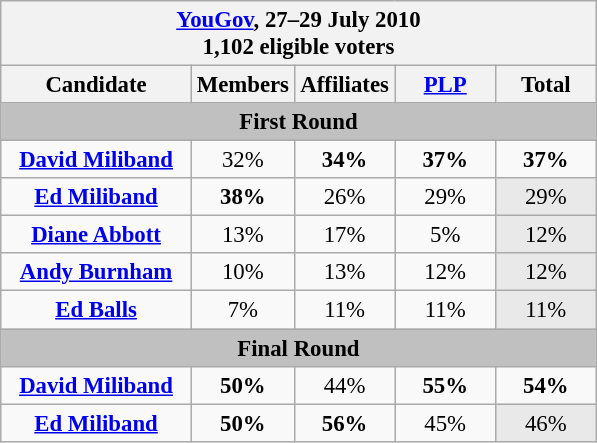<table class="wikitable" style="text-align:center; font-size:95%">
<tr>
<th colspan="5" style="width:290px; colspan=" 6"><a href='#'>YouGov</a>, 27–29 July 2010 <br> 1,102 eligible voters</th>
</tr>
<tr>
<th style="width:120px;">Candidate</th>
<th style="width:60px;">Members</th>
<th style="width:60px;">Affiliates</th>
<th style="width:60px;"><a href='#'>PLP</a></th>
<th style="width:60px;">Total</th>
</tr>
<tr>
<td colspan="9" style="background:silver;"><strong>First Round</strong></td>
</tr>
<tr>
<td><strong><a href='#'>David Miliband</a></strong></td>
<td style="text-align:center;">32%</td>
<td style="text-align:center;" ><strong>34%</strong></td>
<td style="text-align:center;" ><strong>37%</strong></td>
<td style="text-align:center;" ><strong>37%</strong></td>
</tr>
<tr>
<td><strong><a href='#'>Ed Miliband</a></strong></td>
<td style="text-align:center;" ><strong>38%</strong></td>
<td style="text-align:center;">26%</td>
<td style="text-align:center;">29%</td>
<td style="background:#e9e9e9;">29%</td>
</tr>
<tr>
<td><strong><a href='#'>Diane Abbott</a></strong></td>
<td style="text-align:center;">13%</td>
<td style="text-align:center;">17%</td>
<td style="text-align:center;">5%</td>
<td style="background:#e9e9e9;">12%</td>
</tr>
<tr>
<td><strong><a href='#'>Andy Burnham</a></strong></td>
<td style="text-align:center;">10%</td>
<td style="text-align:center;">13%</td>
<td style="text-align:center;">12%</td>
<td style="background:#e9e9e9;">12%</td>
</tr>
<tr>
<td><strong><a href='#'>Ed Balls</a></strong></td>
<td style="text-align:center;">7%</td>
<td style="text-align:center;">11%</td>
<td style="text-align:center;">11%</td>
<td style="background:#e9e9e9;">11%</td>
</tr>
<tr>
<td colspan="9" style="background:silver;"><strong>Final Round</strong></td>
</tr>
<tr>
<td><strong><a href='#'>David Miliband</a></strong></td>
<td style="text-align:center;"><strong>50%</strong></td>
<td style="text-align:center;">44%</td>
<td style="text-align:center;" ><strong>55%</strong></td>
<td style="text-align:center;" ><strong>54%</strong></td>
</tr>
<tr>
<td><strong><a href='#'>Ed Miliband</a></strong></td>
<td style="text-align:center;"><strong>50%</strong></td>
<td style="text-align:center;" ><strong>56%</strong></td>
<td style="text-align:center;">45%</td>
<td style="background:#e9e9e9;">46%</td>
</tr>
</table>
